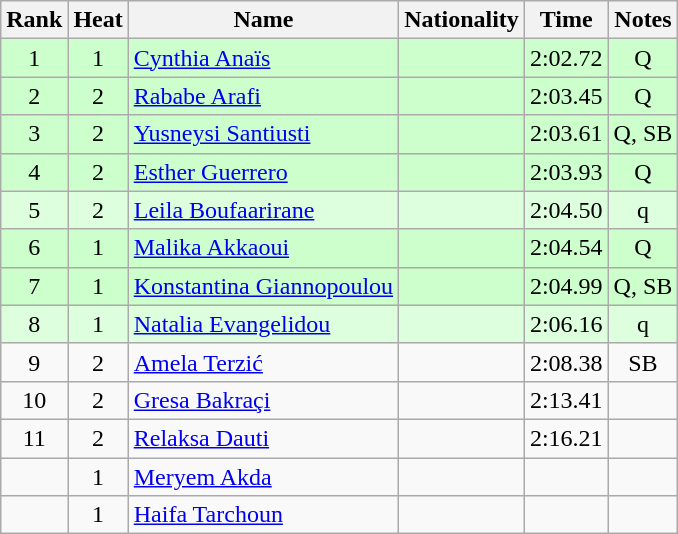<table class="wikitable sortable" style="text-align:center">
<tr>
<th>Rank</th>
<th>Heat</th>
<th>Name</th>
<th>Nationality</th>
<th>Time</th>
<th>Notes</th>
</tr>
<tr bgcolor=ccffcc>
<td>1</td>
<td>1</td>
<td align=left><a href='#'>Cynthia Anaïs</a></td>
<td align=left></td>
<td>2:02.72</td>
<td>Q</td>
</tr>
<tr bgcolor=ccffcc>
<td>2</td>
<td>2</td>
<td align=left><a href='#'>Rababe Arafi</a></td>
<td align=left></td>
<td>2:03.45</td>
<td>Q</td>
</tr>
<tr bgcolor=ccffcc>
<td>3</td>
<td>2</td>
<td align=left><a href='#'>Yusneysi Santiusti</a></td>
<td align=left></td>
<td>2:03.61</td>
<td>Q, SB</td>
</tr>
<tr bgcolor=ccffcc>
<td>4</td>
<td>2</td>
<td align=left><a href='#'>Esther Guerrero</a></td>
<td align=left></td>
<td>2:03.93</td>
<td>Q</td>
</tr>
<tr bgcolor=ddffdd>
<td>5</td>
<td>2</td>
<td align=left><a href='#'>Leila Boufaarirane</a></td>
<td align=left></td>
<td>2:04.50</td>
<td>q</td>
</tr>
<tr bgcolor=ccffcc>
<td>6</td>
<td>1</td>
<td align=left><a href='#'>Malika Akkaoui</a></td>
<td align=left></td>
<td>2:04.54</td>
<td>Q</td>
</tr>
<tr bgcolor=ccffcc>
<td>7</td>
<td>1</td>
<td align=left><a href='#'>Konstantina Giannopoulou</a></td>
<td align=left></td>
<td>2:04.99</td>
<td>Q, SB</td>
</tr>
<tr bgcolor=ddffdd>
<td>8</td>
<td>1</td>
<td align=left><a href='#'>Natalia Evangelidou</a></td>
<td align=left></td>
<td>2:06.16</td>
<td>q</td>
</tr>
<tr>
<td>9</td>
<td>2</td>
<td align=left><a href='#'>Amela Terzić</a></td>
<td align=left></td>
<td>2:08.38</td>
<td>SB</td>
</tr>
<tr>
<td>10</td>
<td>2</td>
<td align=left><a href='#'>Gresa Bakraçi</a></td>
<td align=left></td>
<td>2:13.41</td>
<td></td>
</tr>
<tr>
<td>11</td>
<td>2</td>
<td align=left><a href='#'>Relaksa Dauti</a></td>
<td align=left></td>
<td>2:16.21</td>
<td></td>
</tr>
<tr>
<td></td>
<td>1</td>
<td align=left><a href='#'>Meryem Akda</a></td>
<td align=left></td>
<td></td>
<td></td>
</tr>
<tr>
<td></td>
<td>1</td>
<td align=left><a href='#'>Haifa Tarchoun</a></td>
<td align=left></td>
<td></td>
<td></td>
</tr>
</table>
